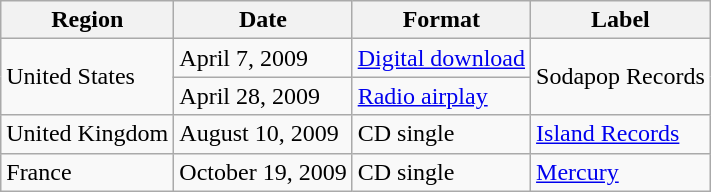<table class="wikitable">
<tr>
<th>Region</th>
<th>Date</th>
<th>Format</th>
<th>Label</th>
</tr>
<tr>
<td rowspan="2">United States</td>
<td>April 7, 2009</td>
<td><a href='#'>Digital download</a></td>
<td rowspan="2">Sodapop Records</td>
</tr>
<tr>
<td>April 28, 2009</td>
<td><a href='#'>Radio airplay</a></td>
</tr>
<tr>
<td>United Kingdom</td>
<td>August 10, 2009</td>
<td>CD single</td>
<td><a href='#'>Island Records</a></td>
</tr>
<tr>
<td>France</td>
<td>October 19, 2009</td>
<td>CD single</td>
<td><a href='#'>Mercury</a></td>
</tr>
</table>
